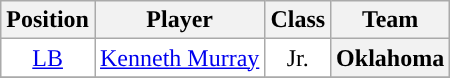<table class="wikitable sortable" border="1">
<tr>
<th>Position</th>
<th>Player</th>
<th>Class</th>
<th>Team</th>
</tr>
<tr>
<td style="text-align:center; background:white"><a href='#'>LB</a></td>
<td style="text-align:center; background:white"><a href='#'>Kenneth Murray</a></td>
<td style="text-align:center; background:white">Jr.</td>
<th>Oklahoma</th>
</tr>
<tr>
</tr>
</table>
